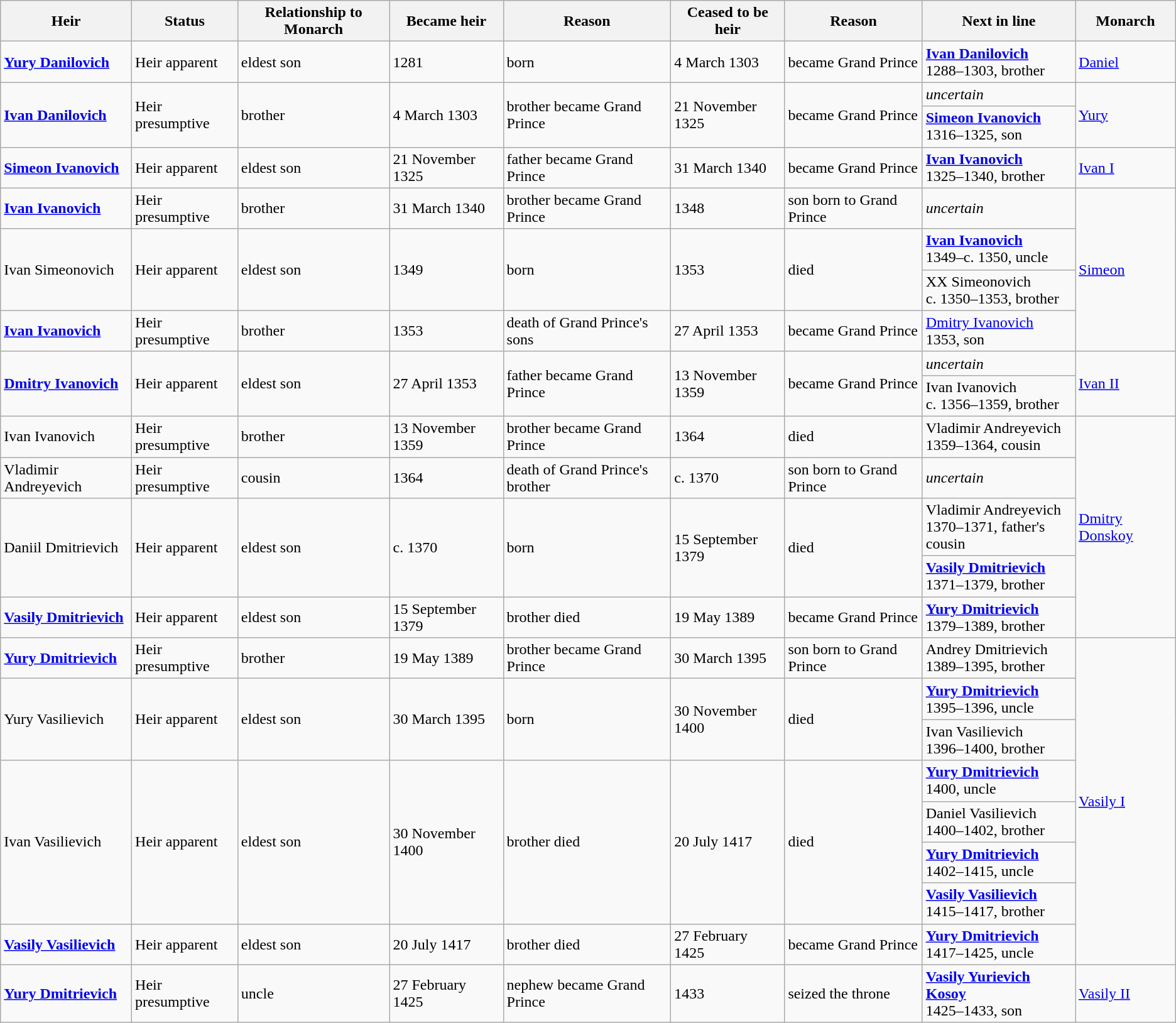<table class="wikitable">
<tr>
<th>Heir</th>
<th>Status</th>
<th>Relationship to Monarch</th>
<th>Became heir</th>
<th>Reason</th>
<th>Ceased to be heir</th>
<th>Reason</th>
<th>Next in line</th>
<th>Monarch</th>
</tr>
<tr>
<td><strong><a href='#'>Yury Danilovich</a></strong></td>
<td>Heir apparent</td>
<td>eldest son</td>
<td>1281</td>
<td>born</td>
<td>4 March 1303</td>
<td>became Grand Prince</td>
<td><strong><a href='#'>Ivan Danilovich</a></strong><br>1288–1303, brother</td>
<td><a href='#'>Daniel</a></td>
</tr>
<tr>
<td rowspan="2"><strong><a href='#'>Ivan Danilovich</a></strong></td>
<td rowspan="2">Heir presumptive</td>
<td rowspan="2">brother</td>
<td rowspan="2">4 March 1303</td>
<td rowspan="2">brother became Grand Prince</td>
<td rowspan="2">21 November 1325</td>
<td rowspan="2">became Grand Prince</td>
<td><em>uncertain</em></td>
<td rowspan="2"><a href='#'>Yury</a></td>
</tr>
<tr>
<td><strong><a href='#'>Simeon Ivanovich</a></strong><br>1316–1325, son</td>
</tr>
<tr>
<td><strong><a href='#'>Simeon Ivanovich</a></strong></td>
<td>Heir apparent</td>
<td>eldest son</td>
<td>21 November 1325</td>
<td>father became Grand Prince</td>
<td>31 March 1340</td>
<td>became Grand Prince</td>
<td><strong><a href='#'>Ivan Ivanovich</a></strong><br>1325–1340, brother</td>
<td><a href='#'>Ivan I</a></td>
</tr>
<tr>
<td><strong><a href='#'>Ivan Ivanovich</a></strong></td>
<td>Heir presumptive</td>
<td>brother</td>
<td>31 March 1340</td>
<td>brother became Grand Prince</td>
<td>1348</td>
<td>son born to Grand Prince</td>
<td><em>uncertain</em></td>
<td rowspan="4"><a href='#'>Simeon</a></td>
</tr>
<tr>
<td rowspan="2">Ivan Simeonovich</td>
<td rowspan="2">Heir apparent</td>
<td rowspan="2">eldest son</td>
<td rowspan="2">1349</td>
<td rowspan="2">born</td>
<td rowspan="2">1353</td>
<td rowspan="2">died</td>
<td><strong><a href='#'>Ivan Ivanovich</a></strong><br>1349–c. 1350, uncle</td>
</tr>
<tr>
<td>XX Simeonovich<br>c. 1350–1353, brother</td>
</tr>
<tr>
<td><strong><a href='#'>Ivan Ivanovich</a></strong></td>
<td>Heir presumptive</td>
<td>brother</td>
<td>1353</td>
<td>death of Grand Prince's sons</td>
<td>27 April 1353</td>
<td>became Grand Prince</td>
<td><a href='#'>Dmitry Ivanovich</a><br>1353, son</td>
</tr>
<tr>
<td rowspan="2"><strong><a href='#'>Dmitry Ivanovich</a></strong></td>
<td rowspan="2">Heir apparent</td>
<td rowspan="2">eldest son</td>
<td rowspan="2">27 April 1353</td>
<td rowspan="2">father became Grand Prince</td>
<td rowspan="2">13 November 1359</td>
<td rowspan="2">became Grand Prince</td>
<td><em>uncertain</em></td>
<td rowspan="2"><a href='#'>Ivan II</a></td>
</tr>
<tr>
<td>Ivan Ivanovich<br>c. 1356–1359, brother</td>
</tr>
<tr>
<td>Ivan Ivanovich</td>
<td>Heir presumptive</td>
<td>brother</td>
<td>13 November 1359</td>
<td>brother became Grand Prince</td>
<td>1364</td>
<td>died</td>
<td>Vladimir Andreyevich<br>1359–1364, cousin</td>
<td rowspan="5"><a href='#'>Dmitry Donskoy</a></td>
</tr>
<tr>
<td>Vladimir Andreyevich</td>
<td>Heir presumptive</td>
<td>cousin</td>
<td>1364</td>
<td>death of Grand Prince's brother</td>
<td>c. 1370</td>
<td>son born to Grand Prince</td>
<td><em>uncertain</em></td>
</tr>
<tr>
<td rowspan="2">Daniil Dmitrievich</td>
<td rowspan="2">Heir apparent</td>
<td rowspan="2">eldest son</td>
<td rowspan="2">c. 1370</td>
<td rowspan="2">born</td>
<td rowspan="2">15 September 1379</td>
<td rowspan="2">died</td>
<td>Vladimir Andreyevich<br>1370–1371, father's cousin</td>
</tr>
<tr>
<td><strong><a href='#'>Vasily Dmitrievich</a></strong><br>1371–1379, brother</td>
</tr>
<tr>
<td><strong><a href='#'>Vasily Dmitrievich</a></strong></td>
<td>Heir apparent</td>
<td>eldest son</td>
<td>15 September 1379</td>
<td>brother died</td>
<td>19 May 1389</td>
<td>became Grand Prince</td>
<td><strong><a href='#'>Yury Dmitrievich</a></strong><br>1379–1389, brother</td>
</tr>
<tr>
<td><strong><a href='#'>Yury Dmitrievich</a></strong></td>
<td>Heir presumptive</td>
<td>brother</td>
<td>19 May 1389</td>
<td>brother became Grand Prince</td>
<td>30 March 1395</td>
<td>son born to Grand Prince</td>
<td>Andrey Dmitrievich<br>1389–1395, brother</td>
<td rowspan="8"><a href='#'>Vasily I</a></td>
</tr>
<tr>
<td rowspan="2">Yury Vasilievich</td>
<td rowspan="2">Heir apparent</td>
<td rowspan="2">eldest son</td>
<td rowspan="2">30 March 1395</td>
<td rowspan="2">born</td>
<td rowspan="2">30 November 1400</td>
<td rowspan="2">died</td>
<td><strong><a href='#'>Yury Dmitrievich</a></strong><br>1395–1396, uncle</td>
</tr>
<tr>
<td>Ivan Vasilievich<br>1396–1400, brother</td>
</tr>
<tr>
<td rowspan="4">Ivan Vasilievich</td>
<td rowspan="4">Heir apparent</td>
<td rowspan="4">eldest son</td>
<td rowspan="4">30 November 1400</td>
<td rowspan="4">brother died</td>
<td rowspan="4">20 July 1417</td>
<td rowspan="4">died</td>
<td><strong><a href='#'>Yury Dmitrievich</a></strong><br>1400, uncle</td>
</tr>
<tr>
<td>Daniel Vasilievich<br>1400–1402, brother</td>
</tr>
<tr>
<td><strong><a href='#'>Yury Dmitrievich</a></strong><br>1402–1415, uncle</td>
</tr>
<tr>
<td><strong><a href='#'>Vasily Vasilievich</a></strong><br>1415–1417, brother</td>
</tr>
<tr>
<td><strong><a href='#'>Vasily Vasilievich</a></strong></td>
<td>Heir apparent</td>
<td>eldest son</td>
<td>20 July 1417</td>
<td>brother died</td>
<td>27 February 1425</td>
<td>became Grand Prince</td>
<td><strong><a href='#'>Yury Dmitrievich</a></strong><br>1417–1425, uncle</td>
</tr>
<tr>
<td><strong><a href='#'>Yury Dmitrievich</a></strong></td>
<td>Heir presumptive</td>
<td>uncle</td>
<td>27 February 1425</td>
<td>nephew became Grand Prince</td>
<td>1433</td>
<td>seized the throne</td>
<td><strong><a href='#'>Vasily Yurievich Kosoy</a></strong><br>1425–1433, son</td>
<td><a href='#'>Vasily II</a></td>
</tr>
</table>
